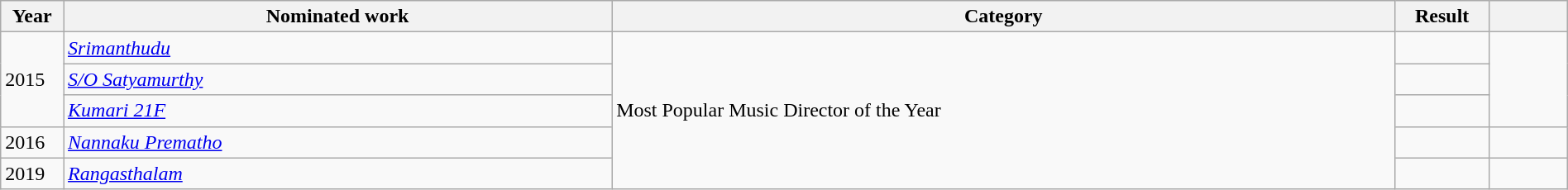<table class="wikitable" style="width:100%;">
<tr>
<th scope="col" style="width:4%;">Year</th>
<th scope="col" style="width:35%;">Nominated work</th>
<th scope="col" style="width:50%;">Category</th>
<th scope="col" style="width:6%;">Result</th>
<th scope="col" style="width:5%;"></th>
</tr>
<tr>
<td rowspan="3">2015</td>
<td><em><a href='#'>Srimanthudu</a></em></td>
<td rowspan="5">Most Popular Music Director of the Year</td>
<td></td>
<td rowspan="3"></td>
</tr>
<tr>
<td><em><a href='#'>S/O Satyamurthy</a></em></td>
<td></td>
</tr>
<tr>
<td><em><a href='#'>Kumari 21F</a></em></td>
<td></td>
</tr>
<tr>
<td>2016</td>
<td><em><a href='#'>Nannaku Prematho</a></em></td>
<td></td>
<td></td>
</tr>
<tr>
<td>2019</td>
<td><em><a href='#'>Rangasthalam</a></em></td>
<td></td>
<td></td>
</tr>
</table>
